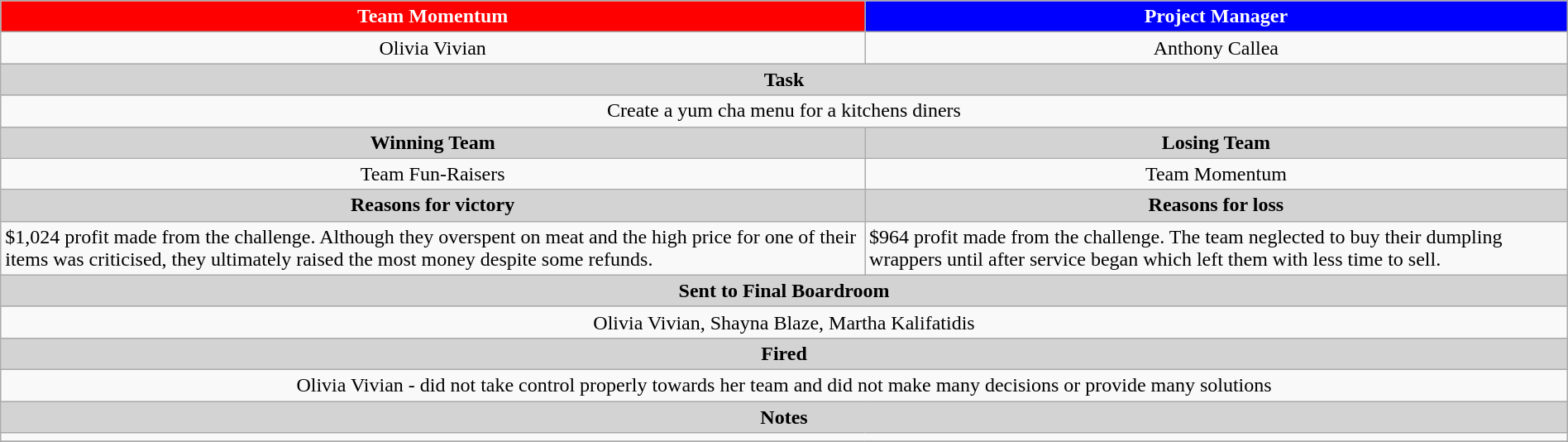<table class="wikitable" style="text-align: center; width:100%">
<tr>
<th style="text-align:center; background:red;color:white">Team Momentum </th>
<th style="text-align:center; background:blue;color:white"> Project Manager</th>
</tr>
<tr>
<td>Olivia Vivian</td>
<td>Anthony Callea</td>
</tr>
<tr>
<th colspan="2" style="text-align:center; background:lightgrey;">Task</th>
</tr>
<tr>
<td colspan="2">Create a yum cha menu for a kitchens diners</td>
</tr>
<tr>
<th style="text-align:center; background:lightgrey;">Winning Team</th>
<th style="text-align:center; background:lightgrey;">Losing Team</th>
</tr>
<tr>
<td>Team Fun-Raisers</td>
<td>Team Momentum</td>
</tr>
<tr>
<th style="text-align:center; background:lightgrey;">Reasons for victory</th>
<th style="text-align:center; background:lightgrey;">Reasons for loss</th>
</tr>
<tr style="text-align: left; ">
<td>$1,024 profit made from the challenge. Although they overspent on meat and the high price for one of their items was criticised, they ultimately raised the most money despite some refunds.</td>
<td>$964 profit made from the challenge. The team neglected to buy their dumpling wrappers until after service began which left them with less time to sell.</td>
</tr>
<tr>
<th colspan="2" style="text-align:center; background:lightgrey;">Sent to Final Boardroom</th>
</tr>
<tr>
<td colspan="2">Olivia Vivian, Shayna Blaze, Martha Kalifatidis</td>
</tr>
<tr>
<th colspan="2" style="text-align:center; background:lightgrey;">Fired</th>
</tr>
<tr>
<td colspan="2">Olivia Vivian - did not take control properly towards her team and did not make many decisions or provide many solutions</td>
</tr>
<tr>
<th colspan="2" style="text-align:center; background:lightgrey;">Notes</th>
</tr>
<tr>
<td colspan="2"></td>
</tr>
<tr>
</tr>
</table>
